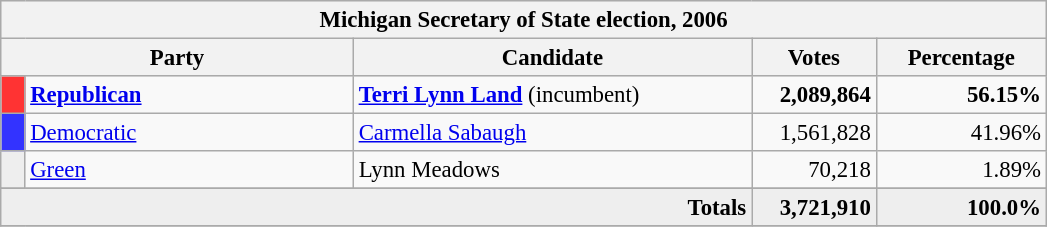<table class="wikitable" style="font-size: 95%;">
<tr style="background-color:#E9E9E9">
<th colspan="5">Michigan Secretary of State election, 2006</th>
</tr>
<tr bgcolor="#EEEEEE" align="center">
<th colspan="2" style="width: 15em">Party</th>
<th style="width: 17em">Candidate</th>
<th style="width: 5em">Votes</th>
<th style="width: 7em">Percentage</th>
</tr>
<tr>
<th style="background-color:#FF3333; width: 3px"></th>
<td style="width: 130px"><strong><a href='#'>Republican</a></strong></td>
<td><strong><a href='#'>Terri Lynn Land</a></strong> (incumbent)</td>
<td align="right"><strong>2,089,864</strong></td>
<td align="right"><strong>56.15%</strong></td>
</tr>
<tr>
<th style="background-color:#3333FF; width: 3px"></th>
<td style="width: 130px"><a href='#'>Democratic</a></td>
<td><a href='#'>Carmella Sabaugh</a></td>
<td align="right">1,561,828</td>
<td align="right">41.96%</td>
</tr>
<tr>
<th style="background-color:#EEEEEE; width: 3px"></th>
<td style="width: 130px"><a href='#'>Green</a></td>
<td>Lynn Meadows</td>
<td align="right">70,218</td>
<td align="right">1.89%</td>
</tr>
<tr>
</tr>
<tr bgcolor="#EEEEEE">
<td colspan="3" align="right"><strong>Totals</strong></td>
<td align="right"><strong>3,721,910</strong></td>
<td align="right"><strong>100.0%</strong></td>
</tr>
<tr>
</tr>
</table>
